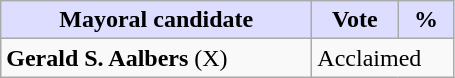<table class="wikitable">
<tr>
<th style="background:#ddf; width:200px;">Mayoral candidate</th>
<th style="background:#ddf; width:50px;">Vote</th>
<th style="background:#ddf; width:30px;">%</th>
</tr>
<tr>
<td><strong>Gerald S. Aalbers</strong> (X)</td>
<td colspan="2">Acclaimed</td>
</tr>
</table>
